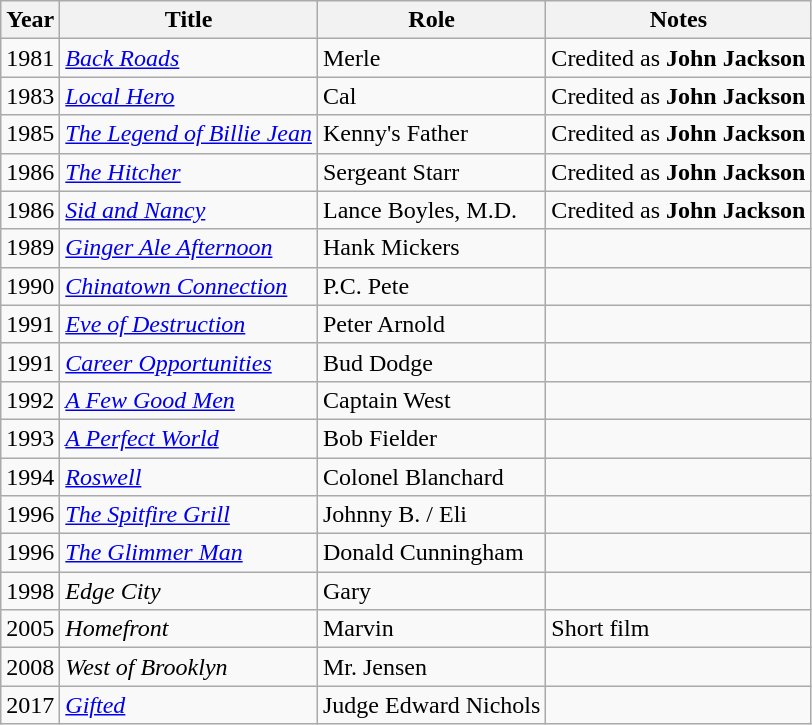<table class="wikitable sortable">
<tr>
<th>Year</th>
<th>Title</th>
<th>Role</th>
<th>Notes</th>
</tr>
<tr>
<td>1981</td>
<td><em><a href='#'>Back Roads</a></em></td>
<td>Merle</td>
<td>Credited as <strong>John Jackson</strong></td>
</tr>
<tr>
<td>1983</td>
<td><em><a href='#'>Local Hero</a></em></td>
<td>Cal</td>
<td>Credited as <strong>John Jackson</strong></td>
</tr>
<tr>
<td>1985</td>
<td><em><a href='#'>The Legend of Billie Jean</a></em></td>
<td>Kenny's Father</td>
<td>Credited as <strong>John Jackson</strong></td>
</tr>
<tr>
<td>1986</td>
<td><em><a href='#'>The Hitcher</a></em></td>
<td>Sergeant Starr</td>
<td>Credited as <strong>John Jackson</strong></td>
</tr>
<tr>
<td>1986</td>
<td><em><a href='#'>Sid and Nancy</a></em></td>
<td>Lance Boyles, M.D.</td>
<td>Credited as <strong>John Jackson</strong></td>
</tr>
<tr>
<td>1989</td>
<td><em><a href='#'>Ginger Ale Afternoon</a></em></td>
<td>Hank Mickers</td>
<td></td>
</tr>
<tr>
<td>1990</td>
<td><em><a href='#'>Chinatown Connection</a></em></td>
<td>P.C. Pete</td>
<td></td>
</tr>
<tr>
<td>1991</td>
<td><em><a href='#'>Eve of Destruction</a></em></td>
<td>Peter Arnold</td>
<td></td>
</tr>
<tr>
<td>1991</td>
<td><em><a href='#'>Career Opportunities</a></em></td>
<td>Bud Dodge</td>
<td></td>
</tr>
<tr>
<td>1992</td>
<td><em><a href='#'>A Few Good Men</a></em></td>
<td>Captain West</td>
<td></td>
</tr>
<tr>
<td>1993</td>
<td><em><a href='#'>A Perfect World</a></em></td>
<td>Bob Fielder</td>
<td></td>
</tr>
<tr>
<td>1994</td>
<td><em><a href='#'>Roswell</a></em></td>
<td>Colonel Blanchard</td>
<td></td>
</tr>
<tr>
<td>1996</td>
<td><em><a href='#'>The Spitfire Grill</a></em></td>
<td>Johnny B. / Eli</td>
<td></td>
</tr>
<tr>
<td>1996</td>
<td><em><a href='#'>The Glimmer Man</a></em></td>
<td>Donald Cunningham</td>
<td></td>
</tr>
<tr>
<td>1998</td>
<td><em>Edge City</em></td>
<td>Gary</td>
<td></td>
</tr>
<tr>
<td>2005</td>
<td><em>Homefront</em></td>
<td>Marvin</td>
<td>Short film</td>
</tr>
<tr>
<td>2008</td>
<td><em>West of Brooklyn</em></td>
<td>Mr. Jensen</td>
<td></td>
</tr>
<tr>
<td>2017</td>
<td><em><a href='#'>Gifted</a></em></td>
<td>Judge Edward Nichols</td>
<td></td>
</tr>
</table>
